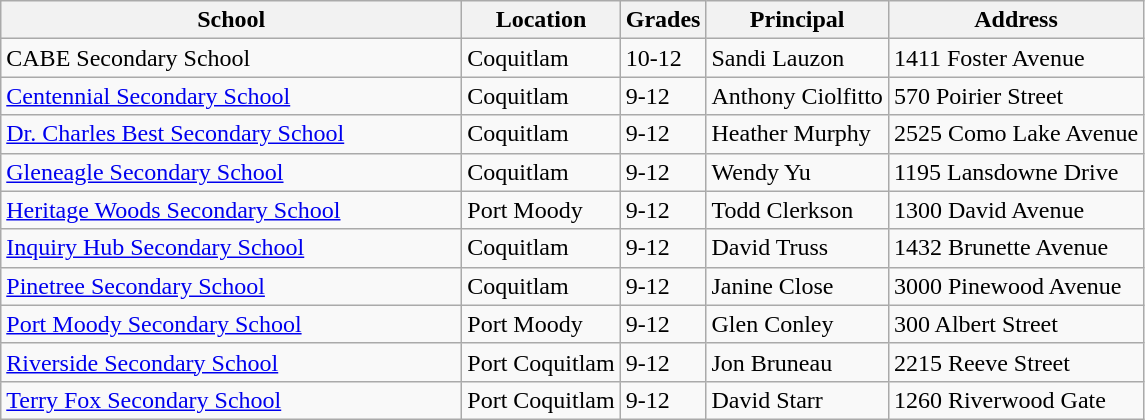<table class="wikitable">
<tr>
<th width=300>School</th>
<th>Location</th>
<th>Grades</th>
<th>Principal</th>
<th>Address</th>
</tr>
<tr>
<td>CABE Secondary School</td>
<td>Coquitlam</td>
<td>10-12</td>
<td>Sandi Lauzon</td>
<td>1411 Foster Avenue</td>
</tr>
<tr>
<td><a href='#'>Centennial Secondary School</a></td>
<td>Coquitlam</td>
<td>9-12</td>
<td>Anthony Ciolfitto</td>
<td>570 Poirier Street</td>
</tr>
<tr>
<td><a href='#'>Dr. Charles Best Secondary School</a></td>
<td>Coquitlam</td>
<td>9-12</td>
<td>Heather Murphy</td>
<td>2525 Como Lake Avenue</td>
</tr>
<tr>
<td><a href='#'>Gleneagle Secondary School</a></td>
<td>Coquitlam</td>
<td>9-12</td>
<td>Wendy Yu</td>
<td>1195 Lansdowne Drive</td>
</tr>
<tr>
<td><a href='#'>Heritage Woods Secondary School</a></td>
<td>Port Moody</td>
<td>9-12</td>
<td>Todd Clerkson</td>
<td>1300 David Avenue</td>
</tr>
<tr>
<td><a href='#'>Inquiry Hub Secondary School</a></td>
<td>Coquitlam</td>
<td>9-12</td>
<td>David Truss</td>
<td>1432 Brunette Avenue</td>
</tr>
<tr>
<td><a href='#'>Pinetree Secondary School</a></td>
<td>Coquitlam</td>
<td>9-12</td>
<td>Janine Close</td>
<td>3000 Pinewood Avenue</td>
</tr>
<tr>
<td><a href='#'>Port Moody Secondary School</a></td>
<td>Port Moody</td>
<td>9-12</td>
<td>Glen Conley</td>
<td>300 Albert Street</td>
</tr>
<tr>
<td><a href='#'>Riverside Secondary School</a></td>
<td>Port Coquitlam</td>
<td>9-12</td>
<td>Jon Bruneau</td>
<td>2215 Reeve Street</td>
</tr>
<tr>
<td><a href='#'>Terry Fox Secondary School</a></td>
<td>Port Coquitlam</td>
<td>9-12</td>
<td>David Starr</td>
<td>1260 Riverwood Gate</td>
</tr>
</table>
